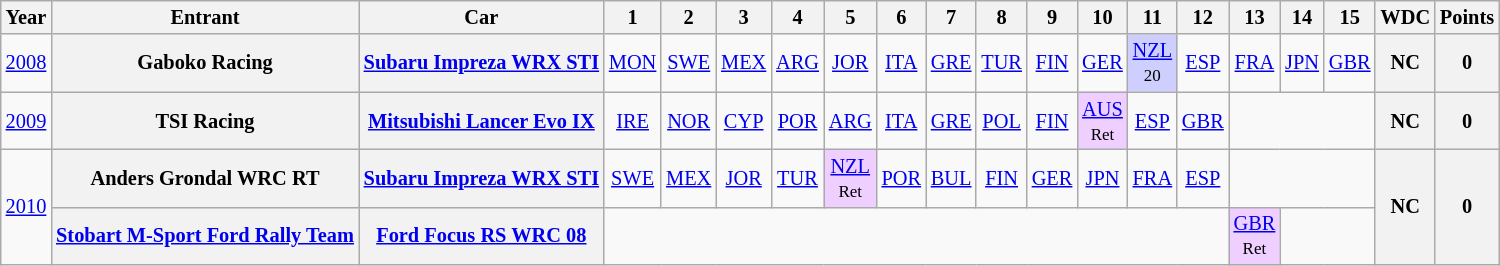<table class="wikitable" border="1" style="text-align:center; font-size:85%;">
<tr>
<th>Year</th>
<th>Entrant</th>
<th>Car</th>
<th>1</th>
<th>2</th>
<th>3</th>
<th>4</th>
<th>5</th>
<th>6</th>
<th>7</th>
<th>8</th>
<th>9</th>
<th>10</th>
<th>11</th>
<th>12</th>
<th>13</th>
<th>14</th>
<th>15</th>
<th>WDC</th>
<th>Points</th>
</tr>
<tr>
<td><a href='#'>2008</a></td>
<th nowrap>Gaboko Racing</th>
<th nowrap><a href='#'>Subaru Impreza WRX STI</a></th>
<td><a href='#'>MON</a></td>
<td><a href='#'>SWE</a></td>
<td><a href='#'>MEX</a></td>
<td><a href='#'>ARG</a></td>
<td><a href='#'>JOR</a></td>
<td><a href='#'>ITA</a></td>
<td><a href='#'>GRE</a></td>
<td><a href='#'>TUR</a></td>
<td><a href='#'>FIN</a></td>
<td><a href='#'>GER</a></td>
<td style="background:#CFCFFF;"><a href='#'>NZL</a><br><small>20</small></td>
<td><a href='#'>ESP</a></td>
<td><a href='#'>FRA</a></td>
<td><a href='#'>JPN</a></td>
<td><a href='#'>GBR</a></td>
<th>NC</th>
<th>0</th>
</tr>
<tr>
<td><a href='#'>2009</a></td>
<th nowrap>TSI Racing</th>
<th nowrap><a href='#'>Mitsubishi Lancer Evo IX</a></th>
<td><a href='#'>IRE</a></td>
<td><a href='#'>NOR</a></td>
<td><a href='#'>CYP</a></td>
<td><a href='#'>POR</a></td>
<td><a href='#'>ARG</a></td>
<td><a href='#'>ITA</a></td>
<td><a href='#'>GRE</a></td>
<td><a href='#'>POL</a></td>
<td><a href='#'>FIN</a></td>
<td style="background:#EFCFFF;"><a href='#'>AUS</a><br><small>Ret</small></td>
<td><a href='#'>ESP</a></td>
<td><a href='#'>GBR</a></td>
<td colspan=3></td>
<th>NC</th>
<th>0</th>
</tr>
<tr>
<td rowspan="2"><a href='#'>2010</a></td>
<th nowrap>Anders Grondal WRC RT</th>
<th nowrap><a href='#'>Subaru Impreza WRX STI</a></th>
<td><a href='#'>SWE</a></td>
<td><a href='#'>MEX</a></td>
<td><a href='#'>JOR</a></td>
<td><a href='#'>TUR</a></td>
<td style="background:#EFCFFF;"><a href='#'>NZL</a><br><small>Ret</small></td>
<td><a href='#'>POR</a></td>
<td><a href='#'>BUL</a></td>
<td><a href='#'>FIN</a></td>
<td><a href='#'>GER</a></td>
<td><a href='#'>JPN</a></td>
<td><a href='#'>FRA</a></td>
<td><a href='#'>ESP</a></td>
<td colspan=3></td>
<th rowspan="2">NC</th>
<th rowspan="2">0</th>
</tr>
<tr>
<th nowrap><a href='#'>Stobart M-Sport Ford Rally Team</a></th>
<th nowrap><a href='#'>Ford Focus RS WRC 08</a></th>
<td colspan=12></td>
<td style="background:#EFCFFF;"><a href='#'>GBR</a><br><small>Ret</small></td>
<td colspan=2></td>
</tr>
</table>
